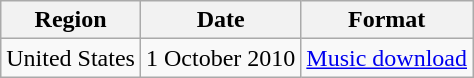<table class="wikitable">
<tr>
<th>Region</th>
<th>Date</th>
<th>Format</th>
</tr>
<tr>
<td>United States</td>
<td>1 October 2010</td>
<td><a href='#'>Music download</a></td>
</tr>
</table>
